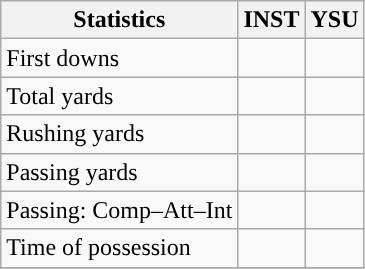<table class="wikitable" style="float: left;">
<tr>
<th>Statistics</th>
<th>INST</th>
<th>YSU</th>
</tr>
<tr>
<td>First downs</td>
<td></td>
<td></td>
</tr>
<tr>
<td>Total yards</td>
<td></td>
<td></td>
</tr>
<tr>
<td>Rushing yards</td>
<td></td>
<td></td>
</tr>
<tr>
<td>Passing yards</td>
<td></td>
<td></td>
</tr>
<tr>
<td>Passing: Comp–Att–Int</td>
<td></td>
<td></td>
</tr>
<tr>
<td>Time of possession</td>
<td></td>
<td></td>
</tr>
<tr>
</tr>
</table>
